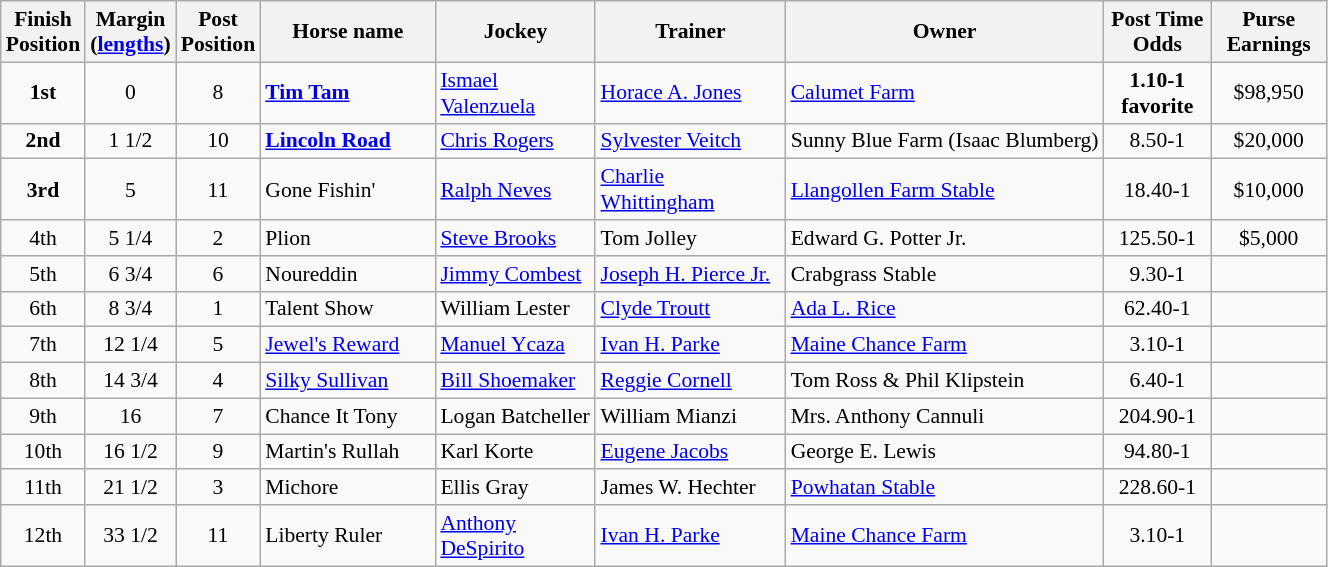<table class="wikitable sortable" | border="2" cellpadding="1" style="border-collapse: collapse; font-size:90%">
<tr>
<th width="45px">Finish <br> Position</th>
<th width="45px">Margin<br> <span>(<a href='#'>lengths</a>)</span></th>
<th width="40px">Post <br> Position</th>
<th width="110px">Horse name</th>
<th width="100px">Jockey</th>
<th width="120px">Trainer</th>
<th width=>Owner</th>
<th width="65px">Post Time <br> Odds</th>
<th width="70px">Purse <br> Earnings</th>
</tr>
<tr>
<td align=center><strong>1<span>st</span></strong></td>
<td align=center>0</td>
<td align=center>8</td>
<td><strong><a href='#'>Tim Tam</a></strong></td>
<td><a href='#'>Ismael Valenzuela</a></td>
<td><a href='#'>Horace A. Jones</a></td>
<td><a href='#'>Calumet Farm</a></td>
<td align=center><strong>1.10-1</strong> <br><strong><span>favorite</span></strong></td>
<td align=center>$98,950</td>
</tr>
<tr>
<td align=center><strong>2<span>nd</span></strong></td>
<td align=center>1 <span>1/2</span></td>
<td align=center>10</td>
<td><strong><a href='#'>Lincoln Road</a></strong></td>
<td><a href='#'>Chris Rogers</a></td>
<td><a href='#'>Sylvester Veitch</a></td>
<td>Sunny Blue Farm (Isaac Blumberg)</td>
<td align=center>8.50-1</td>
<td align=center>$20,000</td>
</tr>
<tr>
<td align=center><strong>3<span>rd</span></strong></td>
<td align=center>5</td>
<td align=center>11</td>
<td>Gone Fishin'</td>
<td><a href='#'>Ralph Neves</a></td>
<td><a href='#'>Charlie Whittingham</a></td>
<td><a href='#'>Llangollen Farm Stable</a></td>
<td align=center>18.40-1</td>
<td align=center>$10,000</td>
</tr>
<tr>
<td align=center>4<span>th</span></td>
<td align=center>5 <span>1/4</span></td>
<td align=center>2</td>
<td>Plion</td>
<td><a href='#'>Steve Brooks</a></td>
<td>Tom Jolley</td>
<td>Edward G. Potter Jr.</td>
<td align=center>125.50-1</td>
<td align=center>$5,000</td>
</tr>
<tr>
<td align=center>5<span>th</span></td>
<td align=center>6 <span>3/4</span></td>
<td align=center>6</td>
<td>Noureddin</td>
<td><a href='#'>Jimmy Combest</a></td>
<td><a href='#'>Joseph H. Pierce Jr.</a></td>
<td>Crabgrass Stable</td>
<td align=center>9.30-1</td>
<td align=center></td>
</tr>
<tr>
<td align=center>6<span>th</span></td>
<td align=center>8 <span>3/4</span></td>
<td align=center>1</td>
<td>Talent Show</td>
<td>William Lester</td>
<td><a href='#'>Clyde Troutt</a></td>
<td><a href='#'>Ada L. Rice</a></td>
<td align=center>62.40-1</td>
<td></td>
</tr>
<tr>
<td align=center>7<span>th</span></td>
<td align=center>12 <span>1/4</span></td>
<td align=center>5</td>
<td><a href='#'>Jewel's Reward</a></td>
<td><a href='#'>Manuel Ycaza</a></td>
<td><a href='#'>Ivan H. Parke</a></td>
<td><a href='#'>Maine Chance Farm</a></td>
<td align=center>3.10-1</td>
<td></td>
</tr>
<tr>
<td align=center>8<span>th</span></td>
<td align=center>14 <span>3/4</span></td>
<td align=center>4</td>
<td><a href='#'>Silky Sullivan</a></td>
<td><a href='#'>Bill Shoemaker</a></td>
<td><a href='#'>Reggie Cornell</a></td>
<td>Tom Ross & Phil Klipstein</td>
<td align=center>6.40-1</td>
<td></td>
</tr>
<tr>
<td align=center>9<span>th</span></td>
<td align=center>16</td>
<td align=center>7</td>
<td>Chance It Tony</td>
<td>Logan Batcheller</td>
<td>William Mianzi</td>
<td>Mrs. Anthony Cannuli</td>
<td align=center>204.90-1</td>
<td></td>
</tr>
<tr>
<td align=center>10<span>th</span></td>
<td align=center>16 <span>1/2</span></td>
<td align=center>9</td>
<td>Martin's Rullah</td>
<td>Karl Korte</td>
<td><a href='#'>Eugene Jacobs</a></td>
<td>George E. Lewis</td>
<td align=center>94.80-1</td>
<td></td>
</tr>
<tr>
<td align=center>11<span>th</span></td>
<td align=center>21 <span>1/2</span></td>
<td align=center>3</td>
<td>Michore</td>
<td>Ellis Gray</td>
<td>James W. Hechter</td>
<td><a href='#'>Powhatan Stable</a></td>
<td align=center>228.60-1</td>
<td></td>
</tr>
<tr>
<td align=center>12<span>th</span></td>
<td align=center>33 <span>1/2</span></td>
<td align=center>11</td>
<td>Liberty Ruler</td>
<td><a href='#'>Anthony DeSpirito</a></td>
<td><a href='#'>Ivan H. Parke</a></td>
<td><a href='#'>Maine Chance Farm</a></td>
<td align=center>3.10-1</td>
<td></td>
</tr>
</table>
